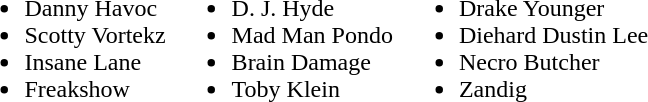<table>
<tr>
<td valign=top><br><ul><li>Danny Havoc</li><li>Scotty Vortekz</li><li>Insane Lane</li><li>Freakshow</li></ul></td>
<td valign=top><br><ul><li>D. J. Hyde</li><li>Mad Man Pondo</li><li>Brain Damage</li><li>Toby Klein</li></ul></td>
<td valign=top><br><ul><li>Drake Younger</li><li>Diehard Dustin Lee</li><li>Necro Butcher</li><li>Zandig</li></ul></td>
</tr>
</table>
